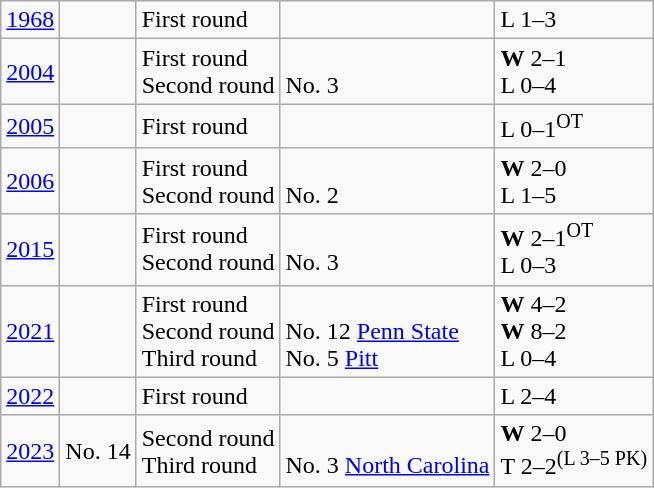<table class="wikitable">
<tr>
<td><a href='#'>1968</a></td>
<td></td>
<td>First round</td>
<td></td>
<td>L 1–3</td>
</tr>
<tr>
<td><a href='#'>2004</a></td>
<td></td>
<td>First round<br>Second round</td>
<td><br>No. 3 </td>
<td><strong>W</strong> 2–1<br>L 0–4</td>
</tr>
<tr>
<td><a href='#'>2005</a></td>
<td></td>
<td>First round</td>
<td></td>
<td>L 0–1<sup>OT</sup></td>
</tr>
<tr>
<td><a href='#'>2006</a></td>
<td></td>
<td>First round<br>Second round</td>
<td><br>No. 2 </td>
<td><strong>W</strong> 2–0<br>L 1–5</td>
</tr>
<tr>
<td><a href='#'>2015</a></td>
<td></td>
<td>First round<br>Second round</td>
<td><br>No. 3 </td>
<td><strong>W</strong> 2–1<sup>OT</sup><br>L 0–3</td>
</tr>
<tr>
<td><a href='#'>2021</a></td>
<td></td>
<td>First round<br>Second round<br>Third round</td>
<td><br>No. 12 <a href='#'>Penn State</a><br>No. 5 <a href='#'>Pitt</a></td>
<td><strong>W</strong> 4–2<br><strong>W</strong> 8–2<br>L 0–4</td>
</tr>
<tr>
<td><a href='#'>2022</a></td>
<td></td>
<td>First round</td>
<td></td>
<td>L 2–4</td>
</tr>
<tr>
<td><a href='#'>2023</a></td>
<td>No. 14</td>
<td>Second round<br>Third round</td>
<td><br>No. 3 <a href='#'>North Carolina</a></td>
<td><strong>W</strong> 2–0<br>T 2–2<sup>(L 3–5 PK)</sup></td>
</tr>
</table>
